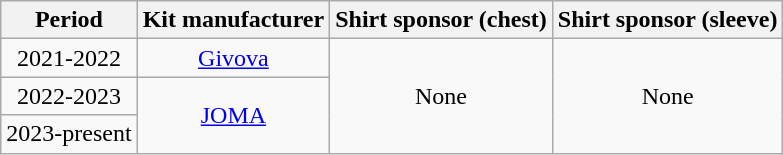<table class="wikitable" style="text-align:center">
<tr>
<th>Period</th>
<th>Kit manufacturer</th>
<th>Shirt sponsor (chest)</th>
<th>Shirt sponsor (sleeve)</th>
</tr>
<tr>
<td>2021-2022</td>
<td><a href='#'>Givova</a></td>
<td rowspan="3">None</td>
<td rowspan="3">None</td>
</tr>
<tr>
<td>2022-2023</td>
<td rowspan="2"><a href='#'>JOMA</a></td>
</tr>
<tr>
<td>2023-present</td>
</tr>
</table>
